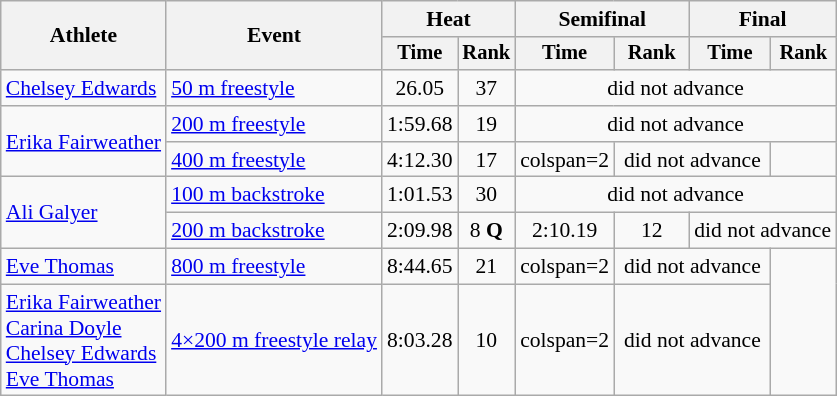<table class="wikitable" style="text-align:center; font-size:90%">
<tr>
<th rowspan="2">Athlete</th>
<th rowspan="2">Event</th>
<th colspan="2">Heat</th>
<th colspan="2">Semifinal</th>
<th colspan="2">Final</th>
</tr>
<tr style="font-size:95%">
<th>Time</th>
<th>Rank</th>
<th>Time</th>
<th>Rank</th>
<th>Time</th>
<th>Rank</th>
</tr>
<tr>
<td align=left><a href='#'>Chelsey Edwards</a></td>
<td align=left><a href='#'>50 m freestyle</a></td>
<td>26.05</td>
<td>37</td>
<td colspan=4>did not advance</td>
</tr>
<tr>
<td align=left rowspan=2><a href='#'>Erika Fairweather</a></td>
<td align=left><a href='#'>200 m freestyle</a></td>
<td>1:59.68</td>
<td>19</td>
<td colspan=4>did not advance</td>
</tr>
<tr>
<td align=left><a href='#'>400 m freestyle</a></td>
<td>4:12.30</td>
<td>17</td>
<td>colspan=2 </td>
<td colspan=2>did not advance</td>
</tr>
<tr>
<td align=left rowspan=2><a href='#'>Ali Galyer</a></td>
<td align=left><a href='#'>100 m backstroke</a></td>
<td>1:01.53</td>
<td>30</td>
<td colspan=4>did not advance</td>
</tr>
<tr>
<td align=left><a href='#'>200 m backstroke</a></td>
<td>2:09.98</td>
<td>8 <strong>Q</strong></td>
<td>2:10.19</td>
<td>12</td>
<td colspan=2>did not advance</td>
</tr>
<tr>
<td align=left><a href='#'>Eve Thomas</a></td>
<td align=left><a href='#'>800 m freestyle</a></td>
<td>8:44.65</td>
<td>21</td>
<td>colspan=2 </td>
<td colspan=2>did not advance</td>
</tr>
<tr>
<td align=left><a href='#'>Erika Fairweather</a><br><a href='#'>Carina Doyle</a><br><a href='#'>Chelsey Edwards</a><br><a href='#'>Eve Thomas</a></td>
<td align=left><a href='#'>4×200 m freestyle relay</a></td>
<td>8:03.28</td>
<td>10</td>
<td>colspan=2 </td>
<td colspan=2>did not advance</td>
</tr>
</table>
